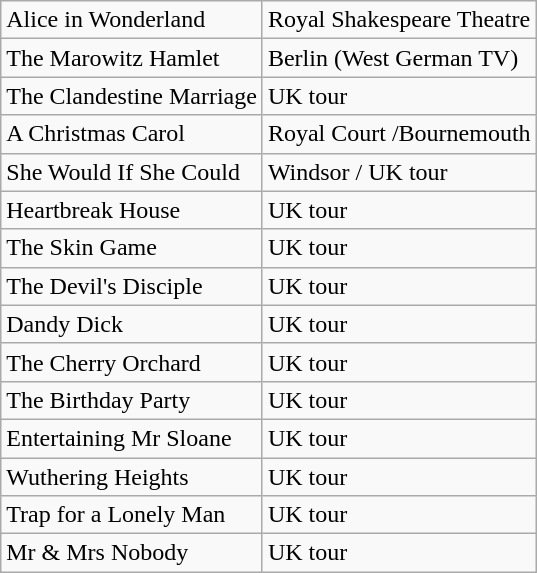<table class="wikitable">
<tr>
<td>Alice in Wonderland</td>
<td>Royal Shakespeare Theatre</td>
</tr>
<tr>
<td>The Marowitz Hamlet</td>
<td>Berlin (West German TV)</td>
</tr>
<tr>
<td>The Clandestine Marriage</td>
<td>UK tour</td>
</tr>
<tr>
<td>A Christmas Carol</td>
<td>Royal Court /Bournemouth</td>
</tr>
<tr>
<td>She Would If She Could</td>
<td>Windsor / UK tour</td>
</tr>
<tr>
<td>Heartbreak House</td>
<td>UK tour</td>
</tr>
<tr>
<td>The Skin Game</td>
<td>UK tour</td>
</tr>
<tr>
<td>The Devil's Disciple</td>
<td>UK tour</td>
</tr>
<tr>
<td>Dandy Dick</td>
<td>UK tour</td>
</tr>
<tr>
<td>The Cherry Orchard</td>
<td>UK tour</td>
</tr>
<tr>
<td>The Birthday Party</td>
<td>UK tour</td>
</tr>
<tr>
<td>Entertaining Mr Sloane</td>
<td>UK tour</td>
</tr>
<tr>
<td>Wuthering Heights</td>
<td>UK tour</td>
</tr>
<tr>
<td>Trap for a Lonely Man</td>
<td>UK tour</td>
</tr>
<tr>
<td>Mr & Mrs Nobody</td>
<td>UK tour</td>
</tr>
</table>
